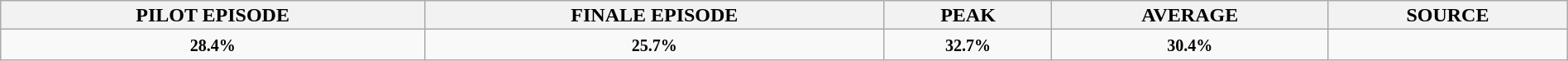<table class="wikitable" style="text-align:center; background:#f9f9f9; line-height:16px;" width="100%">
<tr>
<th>PILOT EPISODE</th>
<th>FINALE EPISODE</th>
<th>PEAK</th>
<th>AVERAGE</th>
<th>SOURCE</th>
</tr>
<tr>
<td><div><span><small> <strong>28.4%</strong></small></span></div></td>
<td><div><span><small><strong>25.7%</strong></small></span></div></td>
<td><div><span><small><strong>32.7%</strong></small></span></div></td>
<td><div><span><small><strong>30.4%</strong></small></span></div></td>
<td></td>
</tr>
</table>
